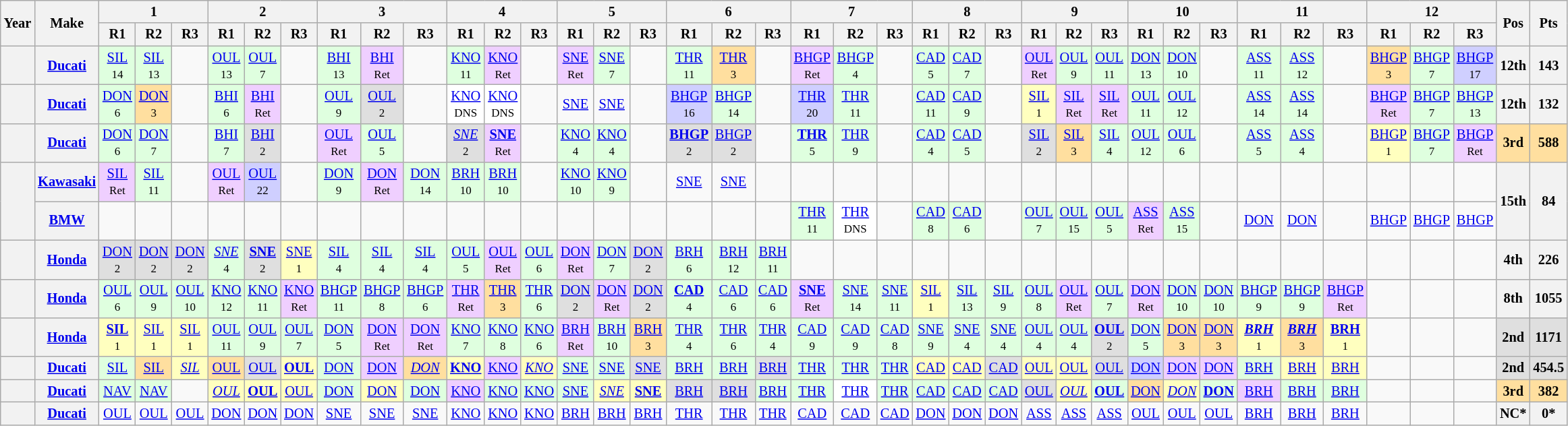<table class="wikitable" style="text-align:center; font-size:85%;">
<tr>
<th rowspan="2">Year</th>
<th rowspan="2">Make</th>
<th colspan="3">1</th>
<th colspan="3">2</th>
<th colspan="3">3</th>
<th colspan="3">4</th>
<th colspan="3">5</th>
<th colspan="3">6</th>
<th colspan="3">7</th>
<th colspan="3">8</th>
<th colspan="3">9</th>
<th colspan="3">10</th>
<th colspan="3">11</th>
<th colspan="3">12</th>
<th rowspan="2">Pos</th>
<th rowspan="2">Pts</th>
</tr>
<tr>
<th>R1</th>
<th>R2</th>
<th>R3</th>
<th>R1</th>
<th>R2</th>
<th>R3</th>
<th>R1</th>
<th>R2</th>
<th>R3</th>
<th>R1</th>
<th>R2</th>
<th>R3</th>
<th>R1</th>
<th>R2</th>
<th>R3</th>
<th>R1</th>
<th>R2</th>
<th>R3</th>
<th>R1</th>
<th>R2</th>
<th>R3</th>
<th>R1</th>
<th>R2</th>
<th>R3</th>
<th>R1</th>
<th>R2</th>
<th>R3</th>
<th>R1</th>
<th>R2</th>
<th>R3</th>
<th>R1</th>
<th>R2</th>
<th>R3</th>
<th>R1</th>
<th>R2</th>
<th>R3</th>
</tr>
<tr>
<th></th>
<th><a href='#'>Ducati</a></th>
<td style="background:#DFFFDF;"><a href='#'>SIL</a><br><small>14</small></td>
<td style="background:#DFFFDF;"><a href='#'>SIL</a><br><small>13</small></td>
<td></td>
<td style="background:#DFFFDF;"><a href='#'>OUL</a><br><small>13</small></td>
<td style="background:#DFFFDF;"><a href='#'>OUL</a><br><small>7</small></td>
<td></td>
<td style="background:#DFFFDF;"><a href='#'>BHI</a><br><small>13</small></td>
<td style="background:#EFCFFF;"><a href='#'>BHI</a><br><small>Ret</small></td>
<td></td>
<td style="background:#DFFFDF;"><a href='#'>KNO</a><br><small>11</small></td>
<td style="background:#EFCFFF;"><a href='#'>KNO</a><br><small>Ret</small></td>
<td></td>
<td style="background:#EFCFFF;"><a href='#'>SNE</a><br><small>Ret</small></td>
<td style="background:#DFFFDF;"><a href='#'>SNE</a><br><small>7</small></td>
<td></td>
<td style="background:#DFFFDF;"><a href='#'>THR</a><br><small>11</small></td>
<td style="background:#FFDF9F;"><a href='#'>THR</a><br><small>3</small></td>
<td></td>
<td style="background:#EFCFFF;"><a href='#'>BHGP</a><br><small>Ret</small></td>
<td style="background:#DFFFDF;"><a href='#'>BHGP</a><br><small>4</small></td>
<td></td>
<td style="background:#DFFFDF;"><a href='#'>CAD</a><br><small>5</small></td>
<td style="background:#DFFFDF;"><a href='#'>CAD</a><br><small>7</small></td>
<td></td>
<td style="background:#EFCFFF;"><a href='#'>OUL</a><br><small>Ret</small></td>
<td style="background:#DFFFDF;"><a href='#'>OUL</a><br><small>9</small></td>
<td style="background:#DFFFDF;"><a href='#'>OUL</a><br><small>11</small></td>
<td style="background:#DFFFDF;"><a href='#'>DON</a><br><small>13</small></td>
<td style="background:#DFFFDF;"><a href='#'>DON</a><br><small>10</small></td>
<td></td>
<td style="background:#DFFFDF;"><a href='#'>ASS</a><br><small>11</small></td>
<td style="background:#DFFFDF;"><a href='#'>ASS</a><br><small>12</small></td>
<td></td>
<td style="background:#FFDF9F;"><a href='#'>BHGP</a><br><small>3</small></td>
<td style="background:#DFFFDF;"><a href='#'>BHGP</a><br><small>7</small></td>
<td style="background:#CFCFFF;"><a href='#'>BHGP</a><br><small>17</small></td>
<th>12th</th>
<th>143</th>
</tr>
<tr>
<th></th>
<th><a href='#'>Ducati</a></th>
<td style="background:#DFFFDF;"><a href='#'>DON</a><br><small>6</small></td>
<td style="background:#FFDF9F;"><a href='#'>DON</a><br><small>3</small></td>
<td></td>
<td style="background:#DFFFDF;"><a href='#'>BHI</a><br><small>6</small></td>
<td style="background:#EFCFFF;"><a href='#'>BHI</a><br><small>Ret</small></td>
<td></td>
<td style="background:#DFFFDF;"><a href='#'>OUL</a><br><small>9</small></td>
<td style="background:#DFDFDF;"><a href='#'>OUL</a><br><small>2</small></td>
<td></td>
<td style="background:#FFFFFF;"><a href='#'>KNO</a><br><small>DNS</small></td>
<td style="background:#FFFFFF;"><a href='#'>KNO</a><br><small>DNS</small></td>
<td></td>
<td><a href='#'>SNE</a></td>
<td><a href='#'>SNE</a></td>
<td></td>
<td style="background:#CFCFFF;"><a href='#'>BHGP</a><br><small>16</small></td>
<td style="background:#DFFFDF;"><a href='#'>BHGP</a><br><small>14</small></td>
<td></td>
<td style="background:#CFCFFF;"><a href='#'>THR</a><br><small>20</small></td>
<td style="background:#DFFFDF;"><a href='#'>THR</a><br><small>11</small></td>
<td></td>
<td style="background:#DFFFDF;"><a href='#'>CAD</a><br><small>11</small></td>
<td style="background:#DFFFDF;"><a href='#'>CAD</a><br><small>9</small></td>
<td></td>
<td style="background:#FFFFBF;"><a href='#'>SIL</a><br><small>1</small></td>
<td style="background:#EFCFFF;"><a href='#'>SIL</a><br><small>Ret</small></td>
<td style="background:#EFCFFF;"><a href='#'>SIL</a><br><small>Ret</small></td>
<td style="background:#DFFFDF;"><a href='#'>OUL</a><br><small>11</small></td>
<td style="background:#DFFFDF;"><a href='#'>OUL</a><br><small>12</small></td>
<td></td>
<td style="background:#DFFFDF;"><a href='#'>ASS</a><br><small>14</small></td>
<td style="background:#DFFFDF;"><a href='#'>ASS</a><br><small>14</small></td>
<td></td>
<td style="background:#EFCFFF;"><a href='#'>BHGP</a><br><small>Ret</small></td>
<td style="background:#DFFFDF;"><a href='#'>BHGP</a><br><small>7</small></td>
<td style="background:#DFFFDF;"><a href='#'>BHGP</a><br><small>13</small></td>
<th style="background:#;">12th</th>
<th style="background:#;">132</th>
</tr>
<tr>
<th></th>
<th><a href='#'>Ducati</a></th>
<td style="background:#DFFFDF;"><a href='#'>DON</a><br><small>6</small></td>
<td style="background:#DFFFDF;"><a href='#'>DON</a><br><small>7</small></td>
<td></td>
<td style="background:#DFFFDF;"><a href='#'>BHI</a><br><small>7</small></td>
<td style="background:#DFDFDF;"><a href='#'>BHI</a><br><small>2</small></td>
<td></td>
<td style="background:#EFCFFF;"><a href='#'>OUL</a><br><small>Ret</small></td>
<td style="background:#DFFFDF;"><a href='#'>OUL</a><br><small>5</small></td>
<td></td>
<td style="background:#DFDFDF;"><em><a href='#'>SNE</a></em><br><small>2</small></td>
<td style="background:#EFCFFF;"><strong><a href='#'>SNE</a></strong><br><small>Ret</small></td>
<td></td>
<td style="background:#DFFFDF;"><a href='#'>KNO</a><br><small>4</small></td>
<td style="background:#DFFFDF;"><a href='#'>KNO</a><br><small>4</small></td>
<td></td>
<td style="background:#DFDFDF;"><strong><a href='#'>BHGP</a></strong><br><small>2</small></td>
<td style="background:#DFDFDF;"><a href='#'>BHGP</a><br><small>2</small></td>
<td></td>
<td style="background:#DFFFDF;"><strong><a href='#'>THR</a></strong><br><small>5</small></td>
<td style="background:#DFFFDF;"><a href='#'>THR</a><br><small>9</small></td>
<td></td>
<td style="background:#DFFFDF;"><a href='#'>CAD</a><br><small>4</small></td>
<td style="background:#DFFFDF;"><a href='#'>CAD</a><br><small>5</small></td>
<td></td>
<td style="background:#DFDFDF;"><a href='#'>SIL</a><br><small>2</small></td>
<td style="background:#FFDF9F;"><a href='#'>SIL</a><br><small>3</small></td>
<td style="background:#DFFFDF;"><a href='#'>SIL</a><br><small>4</small></td>
<td style="background:#DFFFDF;"><a href='#'>OUL</a><br><small>12</small></td>
<td style="background:#DFFFDF;"><a href='#'>OUL</a><br><small>6</small></td>
<td></td>
<td style="background:#DFFFDF;"><a href='#'>ASS</a><br><small>5</small></td>
<td style="background:#DFFFDF;"><a href='#'>ASS</a><br><small>4</small></td>
<td></td>
<td style="background:#FFFFBF;"><a href='#'>BHGP</a><br><small>1</small></td>
<td style="background:#DFFFDF;"><a href='#'>BHGP</a><br><small>7</small></td>
<td style="background:#EFCFFF;"><a href='#'>BHGP</a><br><small>Ret</small></td>
<th style="background:#FFDF9F;">3rd</th>
<th style="background:#FFDF9F;">588</th>
</tr>
<tr>
<th rowspan="2"></th>
<th><a href='#'>Kawasaki</a></th>
<td style="background:#EFCFFF;"><a href='#'>SIL</a><br><small>Ret</small></td>
<td style="background:#DFFFDF;"><a href='#'>SIL</a><br><small>11</small></td>
<td></td>
<td style="background:#EFCFFF;"><a href='#'>OUL</a><br><small>Ret</small></td>
<td style="background:#CFCFFF;"><a href='#'>OUL</a><br><small>22</small></td>
<td></td>
<td style="background:#DFFFDF;"><a href='#'>DON</a><br><small>9</small></td>
<td style="background:#EFCFFF;"><a href='#'>DON</a><br><small>Ret</small></td>
<td style="background:#DFFFDF;"><a href='#'>DON</a><br><small>14</small></td>
<td style="background:#DFFFDF;"><a href='#'>BRH</a><br><small>10</small></td>
<td style="background:#DFFFDF;"><a href='#'>BRH</a><br><small>10</small></td>
<td></td>
<td style="background:#DFFFDF;"><a href='#'>KNO</a><br><small>10</small></td>
<td style="background:#DFFFDF;"><a href='#'>KNO</a><br><small>9</small></td>
<td></td>
<td><a href='#'>SNE</a></td>
<td><a href='#'>SNE</a></td>
<td></td>
<td></td>
<td></td>
<td></td>
<td></td>
<td></td>
<td></td>
<td></td>
<td></td>
<td></td>
<td></td>
<td></td>
<td></td>
<td></td>
<td></td>
<td></td>
<td></td>
<td></td>
<td></td>
<th rowspan="2">15th</th>
<th rowspan="2">84</th>
</tr>
<tr>
<th><a href='#'>BMW</a></th>
<td></td>
<td></td>
<td></td>
<td></td>
<td></td>
<td></td>
<td></td>
<td></td>
<td></td>
<td></td>
<td></td>
<td></td>
<td></td>
<td></td>
<td></td>
<td></td>
<td></td>
<td></td>
<td style="background:#DFFFDF;"><a href='#'>THR</a><br><small>11</small></td>
<td style="background:#FFFFFF;"><a href='#'>THR</a><br><small>DNS</small></td>
<td></td>
<td style="background:#DFFFDF;"><a href='#'>CAD</a><br><small>8</small></td>
<td style="background:#DFFFDF;"><a href='#'>CAD</a><br><small>6</small></td>
<td></td>
<td style="background:#DFFFDF;"><a href='#'>OUL</a><br><small>7</small></td>
<td style="background:#DFFFDF;"><a href='#'>OUL</a><br><small>15</small></td>
<td style="background:#DFFFDF;"><a href='#'>OUL</a><br><small>5</small></td>
<td style="background:#EFCFFF;"><a href='#'>ASS</a><br><small>Ret</small></td>
<td style="background:#DFFFDF;"><a href='#'>ASS</a><br><small>15</small></td>
<td></td>
<td><a href='#'>DON</a></td>
<td><a href='#'>DON</a></td>
<td></td>
<td><a href='#'>BHGP</a></td>
<td><a href='#'>BHGP</a></td>
<td><a href='#'>BHGP</a></td>
</tr>
<tr>
<th></th>
<th><a href='#'>Honda</a></th>
<td style="background:#DFDFDF;"><a href='#'>DON</a><br><small>2</small></td>
<td style="background:#DFDFDF;"><a href='#'>DON</a><br><small>2</small></td>
<td style="background:#DFDFDF;"><a href='#'>DON</a><br><small>2</small></td>
<td style="background:#DFFFDF;"><em><a href='#'>SNE</a></em><br><small>4</small></td>
<td style="background:#DFDFDF;"><strong><a href='#'>SNE</a></strong><br><small>2</small></td>
<td style="background:#FFFFBF;"><a href='#'>SNE</a><br><small>1</small></td>
<td style="background:#DFFFDF;"><a href='#'>SIL</a><br><small>4</small></td>
<td style="background:#DFFFDF;"><a href='#'>SIL</a><br><small>4</small></td>
<td style="background:#DFFFDF;"><a href='#'>SIL</a><br><small>4</small></td>
<td style="background:#DFFFDF;"><a href='#'>OUL</a><br><small>5</small></td>
<td style="background:#EFCFFF;"><a href='#'>OUL</a><br><small>Ret</small></td>
<td style="background:#DFFFDF;"><a href='#'>OUL</a><br><small>6</small></td>
<td style="background:#EFCFFF;"><a href='#'>DON</a><br><small>Ret</small></td>
<td style="background:#DFFFDF;"><a href='#'>DON</a><br><small>7</small></td>
<td style="background:#DFDFDF;"><a href='#'>DON</a><br><small>2</small></td>
<td style="background:#DFFFDF;"><a href='#'>BRH</a><br><small>6</small></td>
<td style="background:#DFFFDF;"><a href='#'>BRH</a><br><small>12</small></td>
<td style="background:#DFFFDF;"><a href='#'>BRH</a><br><small>11</small></td>
<td></td>
<td></td>
<td></td>
<td></td>
<td></td>
<td></td>
<td></td>
<td></td>
<td></td>
<td></td>
<td></td>
<td></td>
<td></td>
<td></td>
<td></td>
<td></td>
<td></td>
<td></td>
<th>4th</th>
<th>226</th>
</tr>
<tr>
<th></th>
<th><a href='#'>Honda</a></th>
<td style="background:#DFFFDF;"><a href='#'>OUL</a><br><small>6</small></td>
<td style="background:#DFFFDF;"><a href='#'>OUL</a><br><small>9</small></td>
<td style="background:#DFFFDF;"><a href='#'>OUL</a><br><small>10</small></td>
<td style="background:#DFFFDF;"><a href='#'>KNO</a><br><small>12</small></td>
<td style="background:#DFFFDF;"><a href='#'>KNO</a><br><small>11</small></td>
<td style="background:#EFCFFF;"><a href='#'>KNO</a><br><small>Ret</small></td>
<td style="background:#DFFFDF;"><a href='#'>BHGP</a><br><small>11</small></td>
<td style="background:#DFFFDF;"><a href='#'>BHGP</a><br><small>8</small></td>
<td style="background:#DFFFDF;"><a href='#'>BHGP</a><br><small>6</small></td>
<td style="background:#EFCFFF;"><a href='#'>THR</a><br><small>Ret</small></td>
<td style="background:#FFDF9F;"><a href='#'>THR</a><br><small>3</small></td>
<td style="background:#DFFFDF;"><a href='#'>THR</a><br><small>6</small></td>
<td style="background:#DFDFDF;"><a href='#'>DON</a><br><small>2</small></td>
<td style="background:#EFCFFF;"><a href='#'>DON</a><br><small>Ret</small></td>
<td style="background:#DFDFDF;"><a href='#'>DON</a><br><small>2</small></td>
<td style="background:#DFFFDF;"><strong><a href='#'>CAD</a></strong><br><small>4</small></td>
<td style="background:#DFFFDF;"><a href='#'>CAD</a><br><small>6</small></td>
<td style="background:#DFFFDF;"><a href='#'>CAD</a><br><small>6</small></td>
<td style="background:#EFCFFF;"><strong><a href='#'>SNE</a></strong><br><small>Ret</small></td>
<td style="background:#DFFFDF;"><a href='#'>SNE</a><br><small>14</small></td>
<td style="background:#DFFFDF;"><a href='#'>SNE</a><br><small>11</small></td>
<td style="background:#FFFFBF;"><a href='#'>SIL</a><br><small>1</small></td>
<td style="background:#DFFFDF;"><a href='#'>SIL</a><br><small>13</small></td>
<td style="background:#DFFFDF;"><a href='#'>SIL</a><br><small>9</small></td>
<td style="background:#DFFFDF;"><a href='#'>OUL</a><br><small>8</small></td>
<td style="background:#EFCFFF;"><a href='#'>OUL</a><br><small>Ret</small></td>
<td style="background:#DFFFDF;"><a href='#'>OUL</a><br><small>7</small></td>
<td style="background:#EFCFFF;"><a href='#'>DON</a><br><small>Ret</small></td>
<td style="background:#DFFFDF;"><a href='#'>DON</a><br><small>10</small></td>
<td style="background:#DFFFDF;"><a href='#'>DON</a><br><small>10</small></td>
<td style="background:#DFFFDF;"><a href='#'>BHGP</a><br><small>9</small></td>
<td style="background:#DFFFDF;"><a href='#'>BHGP</a><br><small>9</small></td>
<td style="background:#EFCFFF;"><a href='#'>BHGP</a><br><small>Ret</small></td>
<td></td>
<td></td>
<td></td>
<th>8th</th>
<th>1055</th>
</tr>
<tr>
<th></th>
<th><a href='#'>Honda</a></th>
<td style="background:#FFFFBF;"><strong><a href='#'>SIL</a></strong><br><small>1</small></td>
<td style="background:#FFFFBF;"><a href='#'>SIL</a><br><small>1</small></td>
<td style="background:#FFFFBF;"><a href='#'>SIL</a><br><small>1</small></td>
<td style="background:#DFFFDF;"><a href='#'>OUL</a><br><small>11</small></td>
<td style="background:#DFFFDF;"><a href='#'>OUL</a><br><small>9</small></td>
<td style="background:#DFFFDF;"><a href='#'>OUL</a><br><small>7</small></td>
<td style="background:#DFFFDF;"><a href='#'>DON</a><br><small>5</small></td>
<td style="background:#EFCFFF;"><a href='#'>DON</a><br><small>Ret</small></td>
<td style="background:#EFCFFF;"><a href='#'>DON</a><br><small>Ret</small></td>
<td style="background:#DFFFDF;"><a href='#'>KNO</a><br><small>7</small></td>
<td style="background:#DFFFDF;"><a href='#'>KNO</a><br><small>8</small></td>
<td style="background:#DFFFDF;"><a href='#'>KNO</a><br><small>6</small></td>
<td style="background:#EFCFFF;"><a href='#'>BRH</a><br><small>Ret</small></td>
<td style="background:#DFFFDF;"><a href='#'>BRH</a><br><small>10</small></td>
<td style="background:#FFDF9F;"><a href='#'>BRH</a><br><small>3</small></td>
<td style="background:#DFFFDF;"><a href='#'>THR</a><br><small>4</small></td>
<td style="background:#DFFFDF;"><a href='#'>THR</a><br><small>6</small></td>
<td style="background:#DFFFDF;"><a href='#'>THR</a><br><small>4</small></td>
<td style="background:#DFFFDF;"><a href='#'>CAD</a><br><small>9</small></td>
<td style="background:#DFFFDF;"><a href='#'>CAD</a><br><small>9</small></td>
<td style="background:#DFFFDF;"><a href='#'>CAD</a><br><small>8</small></td>
<td style="background:#DFFFDF;"><a href='#'>SNE</a><br><small>9</small></td>
<td style="background:#DFFFDF;"><a href='#'>SNE</a><br><small>4</small></td>
<td style="background:#DFFFDF;"><a href='#'>SNE</a><br><small>4</small></td>
<td style="background:#DFFFDF;"><a href='#'>OUL</a><br><small>4</small></td>
<td style="background:#DFFFDF;"><a href='#'>OUL</a><br><small>4</small></td>
<td style="background:#DFDFDF;"><strong><a href='#'>OUL</a></strong><br><small>2</small></td>
<td style="background:#DFFFDF;"><a href='#'>DON</a><br><small>5</small></td>
<td style="background:#FFDF9F;"><a href='#'>DON</a><br><small>3</small></td>
<td style="background:#FFDF9F;"><a href='#'>DON</a><br><small>3</small></td>
<td style="background:#FFFFBF;"><em> <strong><a href='#'>BRH</a></strong> </em><br><small>1</small></td>
<td style="background:#FFDF9F;"><em> <strong><a href='#'>BRH</a></strong> </em><br><small>3</small></td>
<td style="background:#FFFFBF;"><strong><a href='#'>BRH</a></strong><br><small>1</small></td>
<td></td>
<td></td>
<td></td>
<th style="background:#DFDFDF;">2nd</th>
<th style="background:#DFDFDF;">1171</th>
</tr>
<tr>
<th></th>
<th><a href='#'>Ducati</a></th>
<td style="background:#DFFFDF;"><a href='#'>SIL</a><br></td>
<td style="background:#FFDF9F;"><a href='#'>SIL</a><br></td>
<td style="background:#FFFFBF;"><em><a href='#'>SIL</a></em><br></td>
<td style="background:#FFDF9F;"><a href='#'>OUL</a><br></td>
<td style="background:#DFDFDF;"><a href='#'>OUL</a><br></td>
<td style="background:#FFFFBF;"><strong><a href='#'>OUL</a></strong><br></td>
<td style="background:#DFFFDF;"><a href='#'>DON</a><br></td>
<td style="background:#EFCFFF;"><a href='#'>DON</a><br></td>
<td style="background:#FFDF9F;"><em><a href='#'>DON</a></em><br></td>
<td style="background:#FFFFBF;"><strong><a href='#'>KNO</a></strong><br></td>
<td style="background:#EFCFFF;"><a href='#'>KNO</a><br></td>
<td style="background:#FFFFBF;"><em><a href='#'>KNO</a></em><br></td>
<td style="background:#DFFFDF;"><a href='#'>SNE</a><br></td>
<td style="background:#DFFFDF;"><a href='#'>SNE</a><br></td>
<td style="background:#DFDFDF;"><a href='#'>SNE</a><br></td>
<td style="background:#DFFFDF;"><a href='#'>BRH</a><br></td>
<td style="background:#DFFFDF;"><a href='#'>BRH</a><br></td>
<td style="background:#DFDFDF;"><a href='#'>BRH</a><br></td>
<td style="background:#DFFFDF;"><a href='#'>THR</a><br></td>
<td style="background:#DFFFDF;"><a href='#'>THR</a><br></td>
<td style="background:#DFFFDF;"><a href='#'>THR</a><br></td>
<td style="background:#FFFFBF;"><a href='#'>CAD</a><br></td>
<td style="background:#FFFFBF;"><a href='#'>CAD</a><br></td>
<td style="background:#DFDFDF;"><a href='#'>CAD</a><br></td>
<td style="background:#FFFFBF;"><a href='#'>OUL</a><br></td>
<td style="background:#FFFFBF;"><a href='#'>OUL</a><br></td>
<td style="background:#DFDFDF;"><a href='#'>OUL</a><br></td>
<td style="background:#CFCFFF;"><a href='#'>DON</a><br></td>
<td style="background:#EFCFFF;"><a href='#'>DON</a><br></td>
<td style="background:#EFCFFF;"><a href='#'>DON</a><br></td>
<td style="background:#DFFFDF;"><a href='#'>BRH</a><br></td>
<td style="background:#FFFFBF;"><a href='#'>BRH</a><br></td>
<td style="background:#FFFFBF;"><a href='#'>BRH</a><br></td>
<td></td>
<td></td>
<td></td>
<th style="background:#DFDFDF;">2nd</th>
<th style="background:#DFDFDF;">454.5</th>
</tr>
<tr>
<th></th>
<th><a href='#'>Ducati</a></th>
<td style="background:#DFFFDF;"><a href='#'>NAV</a><br></td>
<td style="background:#DFFFDF;"><a href='#'>NAV</a><br></td>
<td></td>
<td style="background:#FFFFBF;"><em><a href='#'>OUL</a></em><br></td>
<td style="background:#FFFFBF;"><strong><a href='#'>OUL</a></strong><br></td>
<td style="background:#FFFFBF;"><a href='#'>OUL</a><br></td>
<td style="background:#DFFFDF;"><a href='#'>DON</a><br></td>
<td style="background:#FFFFBF;"><a href='#'>DON</a><br></td>
<td style="background:#DFFFDF;"><a href='#'>DON</a><br></td>
<td style="background:#EFCFFF;"><a href='#'>KNO</a><br></td>
<td style="background:#DFFFDF;"><a href='#'>KNO</a><br></td>
<td style="background:#DFFFDF;"><a href='#'>KNO</a><br></td>
<td style="background:#DFFFDF;"><a href='#'>SNE</a><br></td>
<td style="background:#FFFFBF;"><em><a href='#'>SNE</a></em><br></td>
<td style="background:#FFFFBF;"><strong><a href='#'>SNE</a></strong><br></td>
<td style="background:#DFDFDF;"><a href='#'>BRH</a><br></td>
<td style="background:#DFDFDF;"><a href='#'>BRH</a><br></td>
<td style="background:#DFFFDF;"><a href='#'>BRH</a><br></td>
<td style="background:#DFFFDF;"><a href='#'>THR</a><br></td>
<td style="background:#FFFFFF;"><a href='#'>THR</a><br></td>
<td style="background:#DFFFDF;"><a href='#'>THR</a><br></td>
<td style="background:#DFFFDF;"><a href='#'>CAD</a><br></td>
<td style="background:#DFFFDF;"><a href='#'>CAD</a><br></td>
<td style="background:#DFFFDF;"><a href='#'>CAD</a><br></td>
<td style="background:#DFDFDF;"><a href='#'>OUL</a><br></td>
<td style="background:#FFFFBF;"><em><a href='#'>OUL</a></em><br></td>
<td style="background:#DFFFDF;"><strong><a href='#'>OUL</a></strong><br></td>
<td style="background:#FFDF9F;"><a href='#'>DON</a><br></td>
<td style="background:#FFFFBF;"><em><a href='#'>DON</a></em><br></td>
<td style="background:#DFFFDF;"><strong><a href='#'>DON</a></strong><br></td>
<td style="background:#EFCFFF;"><a href='#'>BRH</a><br></td>
<td style="background:#DFFFDF;"><a href='#'>BRH</a><br></td>
<td style="background:#DFFFDF;"><a href='#'>BRH</a><br></td>
<td></td>
<td></td>
<td></td>
<th style="background:#FFDF9F;">3rd</th>
<th style="background:#FFDF9F;">382</th>
</tr>
<tr>
<th></th>
<th><a href='#'>Ducati</a></th>
<td style="background:#;"><a href='#'>OUL</a><br></td>
<td style="background:#;"><a href='#'>OUL</a><br></td>
<td style="background:#;"><a href='#'>OUL</a><br></td>
<td style="background:#;"><a href='#'>DON</a><br></td>
<td style="background:#;"><a href='#'>DON</a><br></td>
<td style="background:#;"><a href='#'>DON</a><br></td>
<td style="background:#;"><a href='#'>SNE</a><br></td>
<td style="background:#;"><a href='#'>SNE</a><br></td>
<td style="background:#;"><a href='#'>SNE</a><br></td>
<td style="background:#;"><a href='#'>KNO</a><br></td>
<td style="background:#;"><a href='#'>KNO</a><br></td>
<td style="background:#;"><a href='#'>KNO</a><br></td>
<td style="background:#;"><a href='#'>BRH</a><br></td>
<td style="background:#;"><a href='#'>BRH</a><br></td>
<td style="background:#;"><a href='#'>BRH</a><br></td>
<td style="background:#;"><a href='#'>THR</a><br></td>
<td style="background:#;"><a href='#'>THR</a><br></td>
<td style="background:#;"><a href='#'>THR</a><br></td>
<td style="background:#;"><a href='#'>CAD</a><br></td>
<td style="background:#;"><a href='#'>CAD</a><br></td>
<td style="background:#;"><a href='#'>CAD</a><br></td>
<td style="background:#;"><a href='#'>DON</a><br></td>
<td style="background:#;"><a href='#'>DON</a><br></td>
<td style="background:#;"><a href='#'>DON</a><br></td>
<td style="background:#;"><a href='#'>ASS</a><br></td>
<td style="background:#;"><a href='#'>ASS</a><br></td>
<td style="background:#;"><a href='#'>ASS</a><br></td>
<td style="background:#;"><a href='#'>OUL</a><br></td>
<td style="background:#;"><a href='#'>OUL</a><br></td>
<td style="background:#;"><a href='#'>OUL</a><br></td>
<td style="background:#;"><a href='#'>BRH</a><br></td>
<td style="background:#;"><a href='#'>BRH</a><br></td>
<td style="background:#;"><a href='#'>BRH</a><br></td>
<td></td>
<td></td>
<td></td>
<th>NC*</th>
<th>0*</th>
</tr>
</table>
